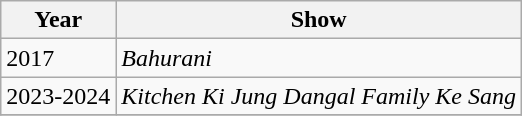<table class="wikitable">
<tr>
<th>Year</th>
<th>Show</th>
</tr>
<tr>
<td>2017</td>
<td><em>Bahurani</em></td>
</tr>
<tr>
<td>2023-2024</td>
<td><em>Kitchen Ki Jung Dangal Family Ke Sang</em></td>
</tr>
<tr>
</tr>
</table>
